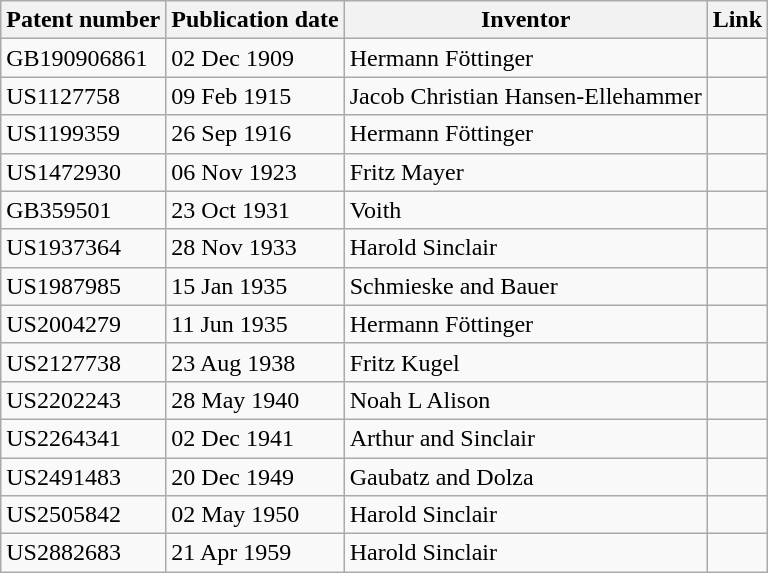<table class="wikitable">
<tr>
<th>Patent number</th>
<th>Publication date</th>
<th>Inventor</th>
<th>Link</th>
</tr>
<tr>
<td>GB190906861</td>
<td>02 Dec 1909</td>
<td>Hermann Föttinger</td>
<td></td>
</tr>
<tr>
<td>US1127758</td>
<td>09 Feb 1915</td>
<td>Jacob Christian Hansen-Ellehammer</td>
<td></td>
</tr>
<tr>
<td>US1199359</td>
<td>26 Sep 1916</td>
<td>Hermann Föttinger</td>
<td></td>
</tr>
<tr>
<td>US1472930</td>
<td>06 Nov 1923</td>
<td>Fritz Mayer</td>
<td></td>
</tr>
<tr>
<td>GB359501</td>
<td>23 Oct 1931</td>
<td>Voith</td>
<td></td>
</tr>
<tr>
<td>US1937364</td>
<td>28 Nov 1933</td>
<td>Harold Sinclair</td>
<td></td>
</tr>
<tr>
<td>US1987985</td>
<td>15 Jan 1935</td>
<td>Schmieske and Bauer</td>
<td></td>
</tr>
<tr>
<td>US2004279</td>
<td>11 Jun 1935</td>
<td>Hermann Föttinger</td>
<td></td>
</tr>
<tr>
<td>US2127738</td>
<td>23 Aug 1938</td>
<td>Fritz Kugel</td>
<td></td>
</tr>
<tr>
<td>US2202243</td>
<td>28 May 1940</td>
<td>Noah L Alison</td>
<td></td>
</tr>
<tr>
<td>US2264341</td>
<td>02 Dec 1941</td>
<td>Arthur and Sinclair</td>
<td></td>
</tr>
<tr>
<td>US2491483</td>
<td>20 Dec 1949</td>
<td>Gaubatz and Dolza</td>
<td></td>
</tr>
<tr>
<td>US2505842</td>
<td>02 May 1950</td>
<td>Harold Sinclair</td>
<td></td>
</tr>
<tr>
<td>US2882683</td>
<td>21 Apr 1959</td>
<td>Harold Sinclair</td>
<td></td>
</tr>
</table>
